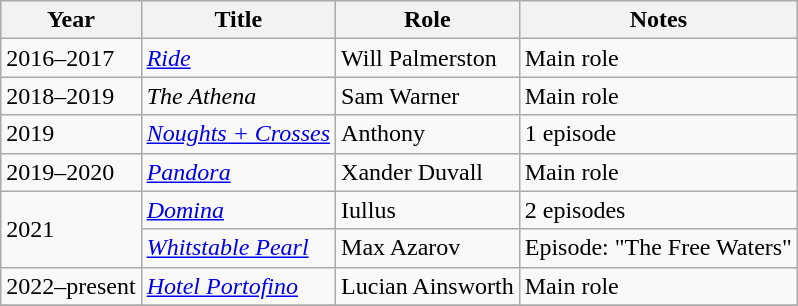<table class="wikitable sortable">
<tr>
<th>Year</th>
<th>Title</th>
<th>Role</th>
<th class="unsortable">Notes</th>
</tr>
<tr>
<td>2016–2017</td>
<td><em><a href='#'>Ride</a></em></td>
<td>Will Palmerston</td>
<td>Main role</td>
</tr>
<tr>
<td>2018–2019</td>
<td><em>The Athena</em></td>
<td>Sam Warner</td>
<td>Main role</td>
</tr>
<tr>
<td>2019</td>
<td><em><a href='#'>Noughts + Crosses</a></em></td>
<td>Anthony</td>
<td>1 episode</td>
</tr>
<tr>
<td>2019–2020</td>
<td><em><a href='#'>Pandora</a></em></td>
<td>Xander Duvall</td>
<td>Main role</td>
</tr>
<tr>
<td rowspan="2">2021</td>
<td><em><a href='#'>Domina</a></em></td>
<td>Iullus</td>
<td>2 episodes</td>
</tr>
<tr>
<td><em><a href='#'>Whitstable Pearl</a></em></td>
<td>Max Azarov</td>
<td>Episode: "The Free Waters"</td>
</tr>
<tr>
<td>2022–present</td>
<td><em><a href='#'>Hotel Portofino</a></em></td>
<td>Lucian Ainsworth</td>
<td>Main role</td>
</tr>
<tr>
</tr>
</table>
